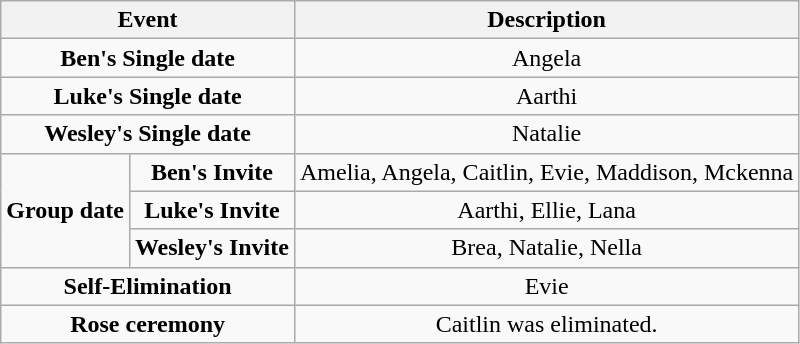<table class="wikitable sortable" style="text-align:center;">
<tr>
<th colspan="2">Event</th>
<th>Description</th>
</tr>
<tr>
<td colspan="2"><strong>Ben's Single date</strong></td>
<td>Angela</td>
</tr>
<tr>
<td colspan="2"><strong>Luke's Single date</strong></td>
<td>Aarthi</td>
</tr>
<tr>
<td colspan="2"><strong>Wesley's Single date</strong></td>
<td>Natalie</td>
</tr>
<tr>
<td rowspan="3"><strong>Group date</strong></td>
<td><strong>Ben's Invite</strong></td>
<td>Amelia, Angela, Caitlin, Evie, Maddison, Mckenna</td>
</tr>
<tr>
<td><strong>Luke's Invite</strong></td>
<td>Aarthi, Ellie, Lana</td>
</tr>
<tr>
<td><strong>Wesley's Invite</strong></td>
<td>Brea, Natalie, Nella</td>
</tr>
<tr>
<td colspan="2"><strong>Self-Elimination</strong></td>
<td>Evie</td>
</tr>
<tr>
<td colspan="2"><strong>Rose ceremony</strong></td>
<td>Caitlin was eliminated.</td>
</tr>
</table>
